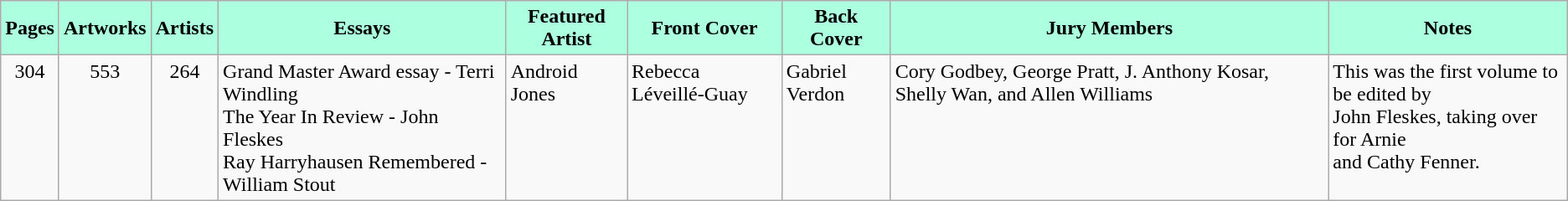<table class="wikitable">
<tr>
<th style="background:#acffdf">Pages</th>
<th style="background:#acffdf">Artworks</th>
<th style="background:#acffdf">Artists</th>
<th style="background:#acffdf">Essays</th>
<th style="background:#acffdf">Featured Artist</th>
<th style="background:#acffdf">Front Cover</th>
<th style="background:#acffdf">Back Cover</th>
<th style="background:#acffdf">Jury Members</th>
<th style="background:#acffdf">Notes</th>
</tr>
<tr valign="top">
<td align="center">304</td>
<td align="center">553</td>
<td align="center">264</td>
<td>Grand Master Award essay - Terri Windling<br>The Year In Review - John Fleskes<br>Ray Harryhausen Remembered - William Stout</td>
<td>Android Jones</td>
<td>Rebecca Léveillé-Guay</td>
<td>Gabriel Verdon</td>
<td>Cory Godbey, George Pratt, J. Anthony Kosar, Shelly Wan, and Allen Williams</td>
<td>This was the first volume to be edited by<br>John Fleskes, taking over for Arnie<br>and Cathy Fenner.</td>
</tr>
</table>
